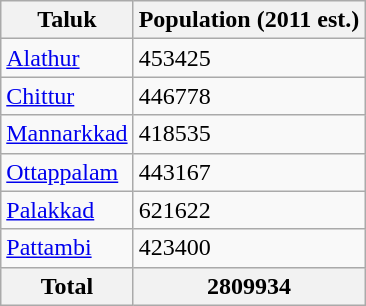<table class="wikitable sortable">
<tr>
<th>Taluk</th>
<th>Population (2011 est.)</th>
</tr>
<tr>
<td><a href='#'>Alathur</a></td>
<td>453425</td>
</tr>
<tr>
<td><a href='#'>Chittur</a></td>
<td>446778</td>
</tr>
<tr>
<td><a href='#'>Mannarkkad</a></td>
<td>418535</td>
</tr>
<tr>
<td><a href='#'>Ottappalam</a></td>
<td>443167</td>
</tr>
<tr>
<td><a href='#'>Palakkad</a></td>
<td>621622</td>
</tr>
<tr>
<td><a href='#'>Pattambi</a></td>
<td>423400</td>
</tr>
<tr>
<th>Total</th>
<th>2809934</th>
</tr>
</table>
